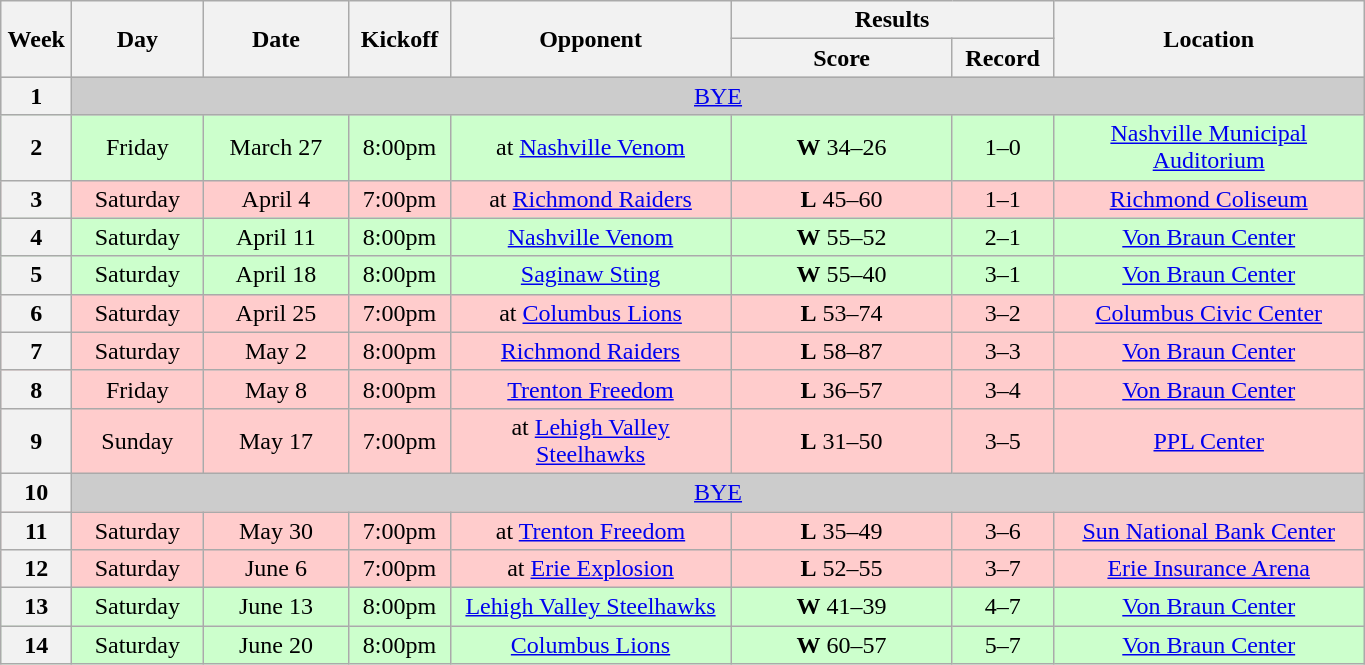<table class="wikitable">
<tr>
<th rowspan="2" width="40">Week</th>
<th rowspan="2" width="80">Day</th>
<th rowspan="2" width="90">Date</th>
<th rowspan="2" width="60">Kickoff</th>
<th rowspan="2" width="180">Opponent</th>
<th colspan="2" width="200">Results</th>
<th rowspan="2" width="200">Location</th>
</tr>
<tr>
<th width="140">Score</th>
<th width="60">Record</th>
</tr>
<tr align="center" bgcolor="#CCCCCC">
<th>1</th>
<td colSpan=7><a href='#'>BYE</a></td>
</tr>
<tr align="center" bgcolor="#CCFFCC">
<th>2</th>
<td>Friday</td>
<td>March 27</td>
<td>8:00pm</td>
<td>at <a href='#'>Nashville Venom</a></td>
<td><strong>W</strong> 34–26</td>
<td>1–0</td>
<td><a href='#'>Nashville Municipal Auditorium</a></td>
</tr>
<tr align="center" bgcolor="#FFCCCC">
<th>3</th>
<td>Saturday</td>
<td>April 4</td>
<td>7:00pm</td>
<td>at <a href='#'>Richmond Raiders</a></td>
<td><strong>L</strong> 45–60</td>
<td>1–1</td>
<td><a href='#'>Richmond Coliseum</a></td>
</tr>
<tr align="center" bgcolor="#CCFFCC">
<th>4</th>
<td>Saturday</td>
<td>April 11</td>
<td>8:00pm</td>
<td><a href='#'>Nashville Venom</a></td>
<td><strong>W</strong> 55–52</td>
<td>2–1</td>
<td><a href='#'>Von Braun Center</a></td>
</tr>
<tr align="center" bgcolor="#CCFFCC">
<th>5</th>
<td>Saturday</td>
<td>April 18</td>
<td>8:00pm</td>
<td><a href='#'>Saginaw Sting</a></td>
<td><strong>W</strong> 55–40</td>
<td>3–1</td>
<td><a href='#'>Von Braun Center</a></td>
</tr>
<tr align="center" bgcolor="#FFCCCC">
<th>6</th>
<td>Saturday</td>
<td>April 25</td>
<td>7:00pm</td>
<td>at <a href='#'>Columbus Lions</a></td>
<td><strong>L</strong> 53–74</td>
<td>3–2</td>
<td><a href='#'>Columbus Civic Center</a></td>
</tr>
<tr align="center" bgcolor="#FFCCCC">
<th>7</th>
<td>Saturday</td>
<td>May 2</td>
<td>8:00pm</td>
<td><a href='#'>Richmond Raiders</a></td>
<td><strong>L</strong> 58–87</td>
<td>3–3</td>
<td><a href='#'>Von Braun Center</a></td>
</tr>
<tr align="center" bgcolor="#FFCCCC">
<th>8</th>
<td>Friday</td>
<td>May 8</td>
<td>8:00pm</td>
<td><a href='#'>Trenton Freedom</a></td>
<td><strong>L</strong> 36–57</td>
<td>3–4</td>
<td><a href='#'>Von Braun Center</a></td>
</tr>
<tr align="center" bgcolor="#FFCCCC">
<th>9</th>
<td>Sunday</td>
<td>May 17</td>
<td>7:00pm</td>
<td>at <a href='#'>Lehigh Valley Steelhawks</a></td>
<td><strong>L</strong> 31–50</td>
<td>3–5</td>
<td><a href='#'>PPL Center</a></td>
</tr>
<tr align="center" bgcolor="#CCCCCC">
<th>10</th>
<td colSpan=7><a href='#'>BYE</a></td>
</tr>
<tr align="center" bgcolor="#FFCCCC">
<th>11</th>
<td>Saturday</td>
<td>May 30</td>
<td>7:00pm</td>
<td>at <a href='#'>Trenton Freedom</a></td>
<td><strong>L</strong> 35–49</td>
<td>3–6</td>
<td><a href='#'>Sun National Bank Center</a></td>
</tr>
<tr align="center" bgcolor="#FFCCCC">
<th>12</th>
<td>Saturday</td>
<td>June 6</td>
<td>7:00pm</td>
<td>at <a href='#'>Erie Explosion</a></td>
<td><strong>L</strong> 52–55</td>
<td>3–7</td>
<td><a href='#'>Erie Insurance Arena</a></td>
</tr>
<tr align="center" bgcolor="#CCFFCC">
<th>13</th>
<td>Saturday</td>
<td>June 13</td>
<td>8:00pm</td>
<td><a href='#'>Lehigh Valley Steelhawks</a></td>
<td><strong>W</strong> 41–39</td>
<td>4–7</td>
<td><a href='#'>Von Braun Center</a></td>
</tr>
<tr align="center" bgcolor="#CCFFCC">
<th>14</th>
<td>Saturday</td>
<td>June 20</td>
<td>8:00pm</td>
<td><a href='#'>Columbus Lions</a></td>
<td><strong>W</strong> 60–57</td>
<td>5–7</td>
<td><a href='#'>Von Braun Center</a></td>
</tr>
</table>
